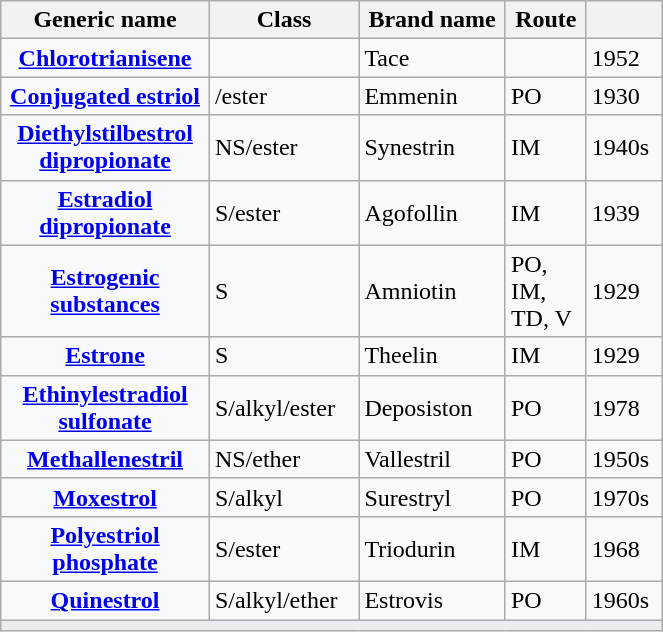<table class="wikitable sortable floatright plainrowheaders" style="width: 35%;">
<tr>
<th scope="col" style="width: 100px;">Generic name</th>
<th scope="col" style="width: 30px;">Class</th>
<th scope="col" style="width: 80px;">Brand name</th>
<th scope="col" style="width: 30px;">Route</th>
<th scope="col" style="width: 35px;"></th>
</tr>
<tr>
<th scope="row" style="background:#f8f9fa;"><a href='#'>Chlorotrianisene</a></th>
<td></td>
<td>Tace</td>
<td></td>
<td>1952</td>
</tr>
<tr>
<th scope="row" style="background:#f8f9fa;"><a href='#'>Conjugated estriol</a></th>
<td>/ester</td>
<td>Emmenin</td>
<td>PO</td>
<td>1930</td>
</tr>
<tr>
<th scope="row" style="background:#f8f9fa;"><a href='#'>Diethylstilbestrol dipropionate</a></th>
<td>NS/ester</td>
<td>Synestrin</td>
<td>IM</td>
<td>1940s</td>
</tr>
<tr>
<th scope="row" style="background:#f8f9fa;"><a href='#'>Estradiol dipropionate</a></th>
<td>S/ester</td>
<td>Agofollin</td>
<td>IM</td>
<td>1939</td>
</tr>
<tr>
<th scope="row" style="background:#f8f9fa;"><a href='#'>Estrogenic substances</a></th>
<td>S</td>
<td>Amniotin</td>
<td>PO, IM, TD, V</td>
<td>1929</td>
</tr>
<tr>
<th scope="row" style="background:#f8f9fa;"><a href='#'>Estrone</a></th>
<td>S</td>
<td>Theelin</td>
<td>IM</td>
<td>1929</td>
</tr>
<tr>
<th scope="row" style="background:#f8f9fa;"><a href='#'>Ethinylestradiol sulfonate</a></th>
<td>S/alkyl/ester</td>
<td>Deposiston</td>
<td>PO</td>
<td>1978</td>
</tr>
<tr>
<th scope="row" style="background:#f8f9fa;"><a href='#'>Methallenestril</a></th>
<td>NS/ether</td>
<td>Vallestril</td>
<td>PO</td>
<td>1950s</td>
</tr>
<tr>
<th scope="row" style="background:#f8f9fa;"><a href='#'>Moxestrol</a></th>
<td>S/alkyl</td>
<td>Surestryl</td>
<td>PO</td>
<td>1970s</td>
</tr>
<tr>
<th scope="row" style="background:#f8f9fa;"><a href='#'>Polyestriol phosphate</a></th>
<td>S/ester</td>
<td>Triodurin</td>
<td>IM</td>
<td>1968</td>
</tr>
<tr>
<th scope="row" style="background:#f8f9fa;"><a href='#'>Quinestrol</a></th>
<td>S/alkyl/ether</td>
<td>Estrovis</td>
<td>PO</td>
<td>1960s</td>
</tr>
<tr class="sortbottom">
<td colspan="5" style="width: 1px; background-color:#eaecf0; text-align: center;"></td>
</tr>
</table>
